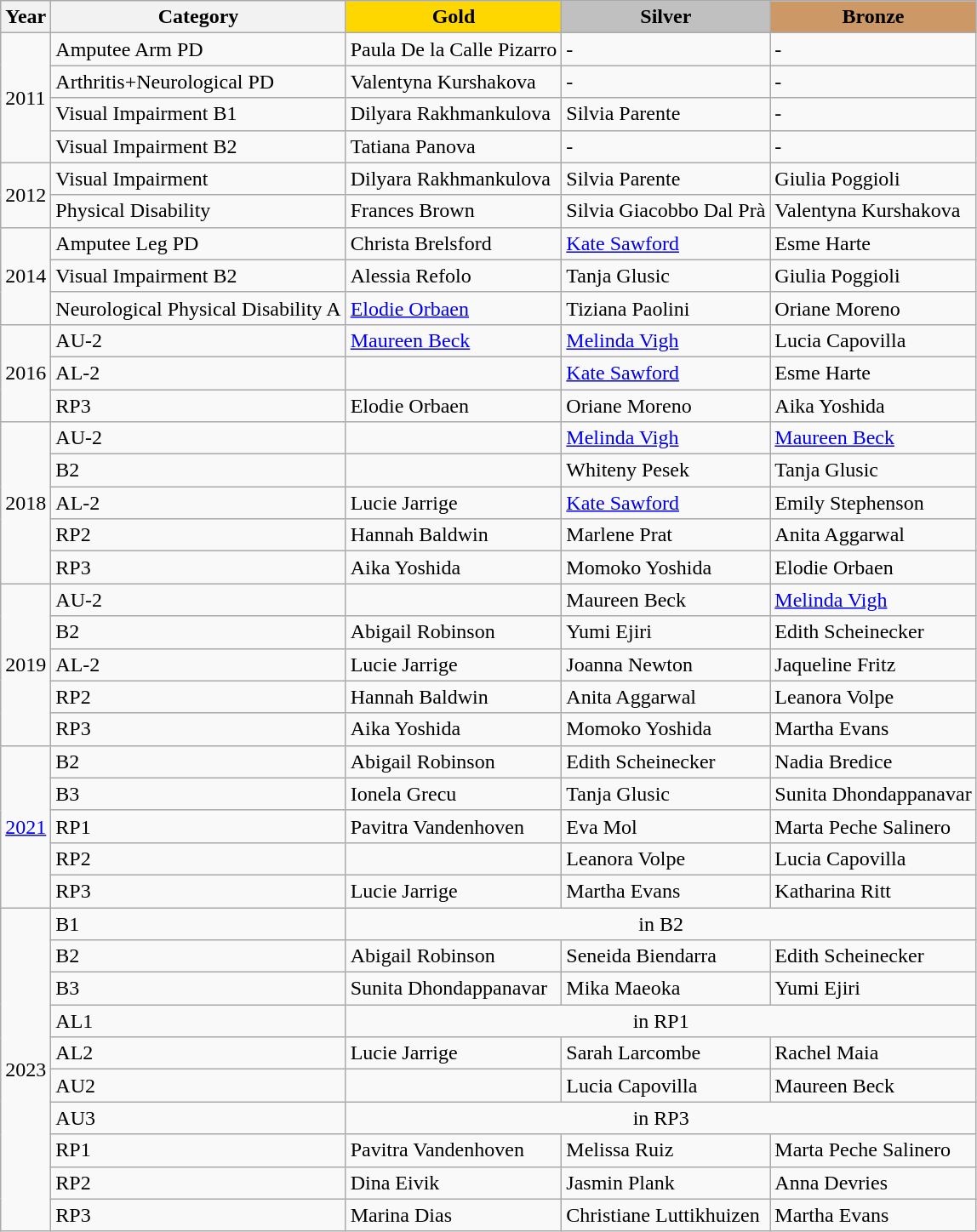<table class="wikitable">
<tr>
<th>Year</th>
<th>Category</th>
<th style="background: gold;">Gold</th>
<th style="background: silver;">Silver</th>
<th style="background: #cc9966;">Bronze</th>
</tr>
<tr>
<td rowspan="4">2011</td>
<td>Amputee Arm PD</td>
<td> Paula De la Calle Pizarro</td>
<td>-</td>
<td>-</td>
</tr>
<tr>
<td>Arthritis+Neurological PD</td>
<td> Valentyna Kurshakova</td>
<td>-</td>
<td>-</td>
</tr>
<tr>
<td>Visual Impairment B1</td>
<td> Dilyara Rakhmankulova</td>
<td> Silvia Parente</td>
<td>-</td>
</tr>
<tr>
<td>Visual Impairment B2</td>
<td> Tatiana Panova</td>
<td>-</td>
<td>-</td>
</tr>
<tr>
<td rowspan="2">2012</td>
<td>Visual Impairment</td>
<td> Dilyara Rakhmankulova</td>
<td> Silvia Parente</td>
<td> Giulia Poggioli</td>
</tr>
<tr>
<td>Physical Disability</td>
<td> Frances Brown</td>
<td> Silvia Giacobbo Dal Prà</td>
<td> Valentyna Kurshakova</td>
</tr>
<tr>
<td rowspan="3">2014</td>
<td>Amputee Leg PD</td>
<td> Christa Brelsford</td>
<td> <a href='#'>Kate Sawford</a></td>
<td> Esme Harte</td>
</tr>
<tr>
<td>Visual Impairment B2</td>
<td> Alessia Refolo</td>
<td> Tanja Glusic</td>
<td> Giulia Poggioli</td>
</tr>
<tr>
<td>Neurological Physical Disability A</td>
<td> <a href='#'>Elodie Orbaen</a></td>
<td> Tiziana Paolini</td>
<td> Oriane Moreno</td>
</tr>
<tr>
<td rowspan="3">2016</td>
<td>AU-2</td>
<td> <a href='#'>Maureen Beck</a></td>
<td> <a href='#'>Melinda Vigh</a></td>
<td> Lucia Capovilla</td>
</tr>
<tr>
<td>AL-2</td>
<td> </td>
<td> <a href='#'>Kate Sawford</a></td>
<td> Esme Harte</td>
</tr>
<tr>
<td>RP3</td>
<td> Elodie Orbaen</td>
<td> Oriane Moreno</td>
<td> Aika Yoshida</td>
</tr>
<tr>
<td rowspan="5">2018</td>
<td>AU-2</td>
<td> </td>
<td> <a href='#'>Melinda Vigh</a></td>
<td> <a href='#'>Maureen Beck</a></td>
</tr>
<tr>
<td>B2</td>
<td> </td>
<td> Whiteny Pesek</td>
<td> Tanja Glusic</td>
</tr>
<tr>
<td>AL-2</td>
<td> Lucie Jarrige</td>
<td> <a href='#'>Kate Sawford</a></td>
<td> Emily Stephenson</td>
</tr>
<tr>
<td>RP2</td>
<td> Hannah Baldwin</td>
<td> Marlene Prat</td>
<td> Anita Aggarwal</td>
</tr>
<tr>
<td>RP3</td>
<td> Aika Yoshida</td>
<td> Momoko Yoshida</td>
<td> Elodie Orbaen</td>
</tr>
<tr>
<td rowspan="5">2019</td>
<td>AU-2</td>
<td> </td>
<td> Maureen Beck</td>
<td> <a href='#'>Melinda Vigh</a></td>
</tr>
<tr>
<td>B2</td>
<td> Abigail Robinson</td>
<td> Yumi Ejiri</td>
<td> Edith Scheinecker</td>
</tr>
<tr>
<td>AL-2</td>
<td> Lucie Jarrige</td>
<td> Joanna Newton</td>
<td> Jaqueline Fritz</td>
</tr>
<tr>
<td>RP2</td>
<td> Hannah Baldwin</td>
<td> Anita Aggarwal</td>
<td> Leanora Volpe</td>
</tr>
<tr>
<td>RP3</td>
<td> Aika Yoshida</td>
<td> Momoko Yoshida</td>
<td> Martha Evans</td>
</tr>
<tr>
<td rowspan="5"><a href='#'>2021</a></td>
<td>B2</td>
<td> Abigail Robinson</td>
<td> Edith Scheinecker</td>
<td> Nadia Bredice</td>
</tr>
<tr>
<td>B3</td>
<td> Ionela Grecu</td>
<td> Tanja Glusic</td>
<td> Sunita Dhondappanavar</td>
</tr>
<tr>
<td>RP1</td>
<td> Pavitra Vandenhoven</td>
<td> Eva Mol</td>
<td> Marta Peche Salinero</td>
</tr>
<tr>
<td>RP2</td>
<td> </td>
<td> Leanora Volpe</td>
<td> Lucia Capovilla</td>
</tr>
<tr>
<td>RP3</td>
<td> Lucie Jarrige</td>
<td> Martha Evans</td>
<td> Katharina Ritt</td>
</tr>
<tr>
<td rowspan="10">2023</td>
<td>B1</td>
<td colspan="3" align="center">in B2</td>
</tr>
<tr>
<td>B2</td>
<td> Abigail Robinson</td>
<td> Seneida Biendarra</td>
<td> Edith Scheinecker</td>
</tr>
<tr>
<td>B3</td>
<td> Sunita Dhondappanavar</td>
<td> Mika Maeoka</td>
<td> Yumi Ejiri</td>
</tr>
<tr>
<td>AL1</td>
<td colspan="3" align="center">in RP1</td>
</tr>
<tr>
<td>AL2</td>
<td> Lucie Jarrige</td>
<td> Sarah Larcombe</td>
<td> Rachel Maia</td>
</tr>
<tr>
<td>AU2</td>
<td> </td>
<td> Lucia Capovilla</td>
<td> Maureen Beck</td>
</tr>
<tr>
<td>AU3</td>
<td colspan="3" align="center">in RP3</td>
</tr>
<tr>
<td>RP1</td>
<td> Pavitra Vandenhoven</td>
<td> Melissa Ruiz</td>
<td> Marta Peche Salinero</td>
</tr>
<tr>
<td>RP2</td>
<td> Dina Eivik</td>
<td> Jasmin Plank</td>
<td> Anna Devries</td>
</tr>
<tr>
<td>RP3</td>
<td> Marina Dias</td>
<td> Christiane Luttikhuizen</td>
<td> Martha Evans</td>
</tr>
</table>
